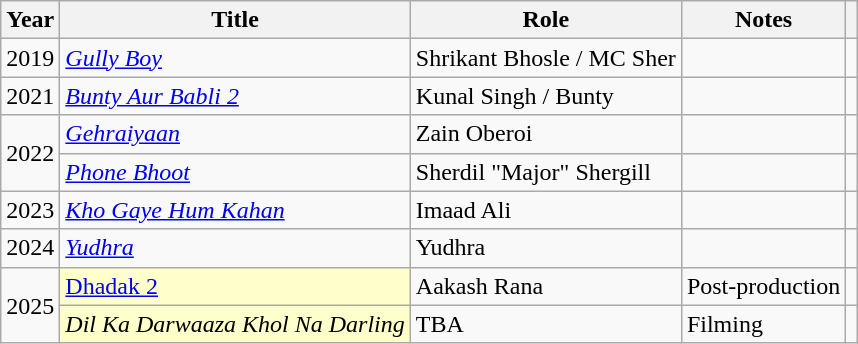<table class="wikitable sortable plainrowheaders">
<tr style="text-align:center;">
<th scope="col">Year</th>
<th scope="col">Title</th>
<th scope="col">Role</th>
<th scope="col">Notes</th>
<th></th>
</tr>
<tr>
<td>2019</td>
<td><em><a href='#'>Gully Boy</a></em></td>
<td>Shrikant Bhosle / MC Sher</td>
<td></td>
<td></td>
</tr>
<tr>
<td>2021</td>
<td><em><a href='#'>Bunty Aur Babli 2</a></em></td>
<td>Kunal Singh / Bunty</td>
<td></td>
<td></td>
</tr>
<tr>
<td rowspan=2>2022</td>
<td><em><a href='#'>Gehraiyaan</a></em></td>
<td>Zain Oberoi</td>
<td></td>
</tr>
<tr>
<td align="left"><em><a href='#'>Phone Bhoot</a></em></td>
<td>Sherdil "Major" Shergill</td>
<td></td>
<td></td>
</tr>
<tr>
<td>2023</td>
<td align="left"><em><a href='#'>Kho Gaye Hum Kahan</a></em></td>
<td>Imaad Ali</td>
<td></td>
<td></td>
</tr>
<tr>
<td>2024</td>
<td align="left"><em><a href='#'>Yudhra</a></em></td>
<td>Yudhra</td>
<td></td>
<td></td>
</tr>
<tr>
<td rowspan="2">2025</td>
<td align="left" style="background:#FFFFCC;"><a href='#'>Dhadak 2</a> </td>
<td>Aakash Rana</td>
<td>Post-production</td>
<td></td>
</tr>
<tr>
<td align="left" style="background:#FFFFCC;"><em>Dil Ka Darwaaza Khol Na Darling</em> </td>
<td>TBA</td>
<td>Filming</td>
<td><br></td>
</tr>
</table>
